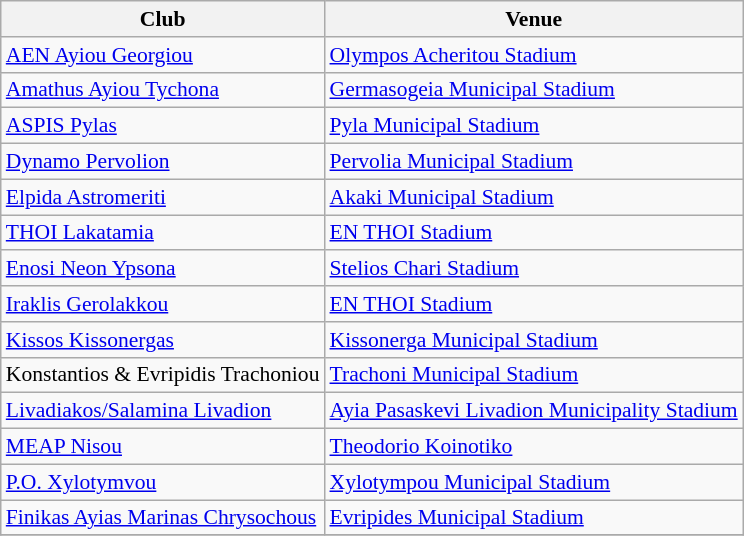<table class="wikitable" style="font-size:90%">
<tr>
<th>Club</th>
<th>Venue</th>
</tr>
<tr>
<td><a href='#'>AEN Ayiou Georgiou</a></td>
<td><a href='#'>Olympos Acheritou Stadium</a></td>
</tr>
<tr>
<td><a href='#'>Amathus Ayiou Tychona</a></td>
<td><a href='#'>Germasogeia Municipal Stadium</a></td>
</tr>
<tr>
<td><a href='#'>ASPIS Pylas</a></td>
<td><a href='#'>Pyla Municipal Stadium</a></td>
</tr>
<tr>
<td><a href='#'>Dynamo Pervolion</a></td>
<td><a href='#'>Pervolia Municipal Stadium</a></td>
</tr>
<tr>
<td><a href='#'>Elpida Astromeriti</a></td>
<td><a href='#'>Akaki Municipal Stadium</a></td>
</tr>
<tr>
<td><a href='#'>THOI Lakatamia</a></td>
<td><a href='#'>EN THOI Stadium</a></td>
</tr>
<tr>
<td><a href='#'>Enosi Neon Ypsona</a></td>
<td><a href='#'>Stelios Chari Stadium</a></td>
</tr>
<tr>
<td><a href='#'>Iraklis Gerolakkou</a></td>
<td><a href='#'>EN THOI Stadium</a></td>
</tr>
<tr>
<td><a href='#'>Kissos Kissonergas</a></td>
<td><a href='#'>Kissonerga Municipal Stadium</a></td>
</tr>
<tr>
<td>Konstantios & Evripidis Trachoniou</td>
<td><a href='#'>Trachoni Municipal Stadium</a></td>
</tr>
<tr>
<td><a href='#'>Livadiakos/Salamina Livadion</a></td>
<td><a href='#'>Ayia Pasaskevi Livadion Municipality Stadium</a></td>
</tr>
<tr>
<td><a href='#'>MEAP Nisou</a></td>
<td><a href='#'>Theodorio Koinotiko</a></td>
</tr>
<tr>
<td><a href='#'>P.O. Xylotymvou</a></td>
<td><a href='#'>Xylotympou Municipal Stadium</a></td>
</tr>
<tr>
<td><a href='#'>Finikas Ayias Marinas Chrysochous</a></td>
<td><a href='#'>Evripides Municipal Stadium</a></td>
</tr>
<tr>
</tr>
</table>
